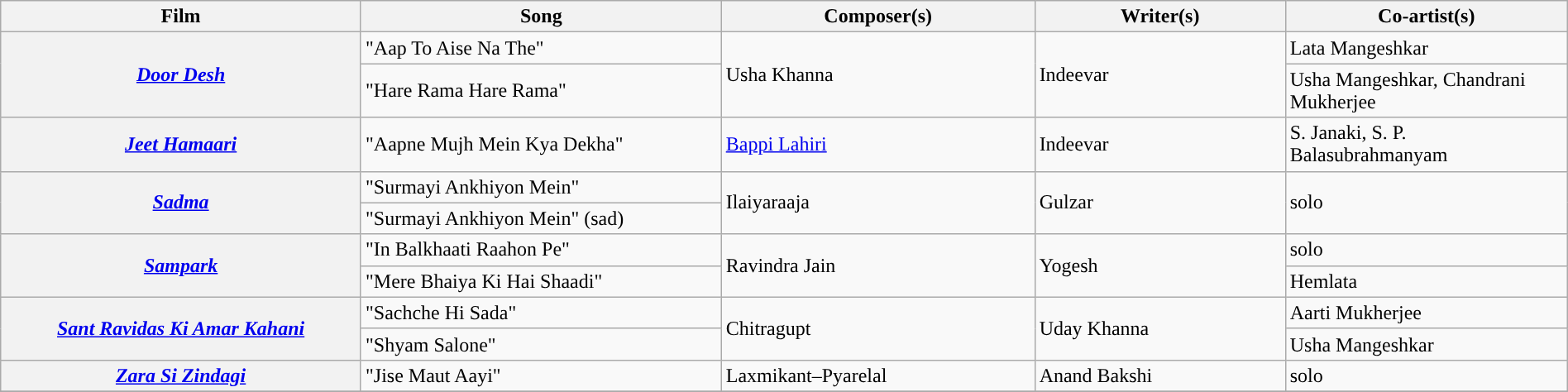<table class="wikitable plainrowheaders" style="width:100%;" textcolor:#000;">
<tr style="background:#b0e0e66;">
<th scope="col" style="width:23%;"><strong>Film</strong></th>
<th scope="col" style="width:23%;"><strong>Song</strong></th>
<th scope="col" style="width:20%;"><strong>Composer(s)</strong></th>
<th scope="col" style="width:16%;"><strong>Writer(s)</strong></th>
<th scope="col" style="width:18%;"><strong>Co-artist(s)</strong></th>
</tr>
<tr>
<th Rowspan=2><em><a href='#'>Door Desh</a></em></th>
<td>"Aap To Aise Na The"</td>
<td rowspan=2>Usha Khanna</td>
<td rowspan=2>Indeevar</td>
<td>Lata Mangeshkar</td>
</tr>
<tr>
<td>"Hare Rama Hare Rama"</td>
<td>Usha Mangeshkar, Chandrani Mukherjee</td>
</tr>
<tr>
<th><em><a href='#'>Jeet Hamaari</a></em></th>
<td>"Aapne Mujh Mein Kya Dekha"</td>
<td><a href='#'>Bappi Lahiri</a></td>
<td>Indeevar</td>
<td>S. Janaki, S. P. Balasubrahmanyam</td>
</tr>
<tr>
<th Rowspan=2><em><a href='#'>Sadma</a></em></th>
<td>"Surmayi Ankhiyon Mein"</td>
<td rowspan=2>Ilaiyaraaja</td>
<td Rowspan=2>Gulzar</td>
<td rowspan=2>solo</td>
</tr>
<tr>
<td>"Surmayi Ankhiyon Mein" (sad)</td>
</tr>
<tr>
<th Rowspan=2><em><a href='#'>Sampark</a></em></th>
<td>"In Balkhaati Raahon Pe"</td>
<td rowspan=2>Ravindra Jain</td>
<td Rowspan=2>Yogesh</td>
<td>solo</td>
</tr>
<tr>
<td>"Mere Bhaiya Ki Hai Shaadi"</td>
<td>Hemlata</td>
</tr>
<tr>
<th Rowspan=2><em><a href='#'>Sant Ravidas Ki Amar Kahani</a></em></th>
<td>"Sachche Hi Sada"</td>
<td rowspan=2>Chitragupt</td>
<td Rowspan=2>Uday Khanna</td>
<td>Aarti Mukherjee</td>
</tr>
<tr>
<td>"Shyam Salone"</td>
<td>Usha Mangeshkar</td>
</tr>
<tr>
<th><em><a href='#'>Zara Si Zindagi</a></em></th>
<td>"Jise Maut Aayi"</td>
<td>Laxmikant–Pyarelal</td>
<td>Anand Bakshi</td>
<td>solo</td>
</tr>
<tr>
</tr>
</table>
